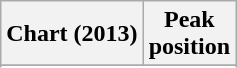<table class="wikitable sortable plainrowheaders" style="text-align:center">
<tr>
<th scope="col">Chart (2013)</th>
<th scope="col">Peak<br>position</th>
</tr>
<tr>
</tr>
<tr>
</tr>
<tr>
</tr>
<tr>
</tr>
<tr>
</tr>
<tr>
</tr>
<tr>
</tr>
<tr>
</tr>
<tr>
</tr>
</table>
